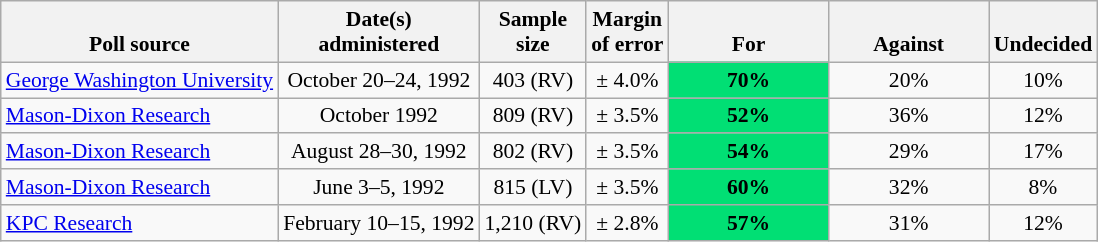<table class="wikitable" style="font-size:90%;text-align:center;">
<tr valign=bottom>
<th>Poll source</th>
<th>Date(s)<br>administered</th>
<th>Sample<br>size</th>
<th>Margin<br>of error</th>
<th style="width:100px;">For</th>
<th style="width:100px;">Against</th>
<th>Undecided</th>
</tr>
<tr>
<td style="text-align:left;"><a href='#'>George Washington University</a></td>
<td>October 20–24, 1992</td>
<td>403 (RV)</td>
<td>± 4.0%</td>
<td style="background: rgb(1,223,116);"><strong>70%</strong></td>
<td>20%</td>
<td>10%</td>
</tr>
<tr>
<td style="text-align:left;"><a href='#'>Mason-Dixon Research</a></td>
<td>October 1992</td>
<td>809 (RV)</td>
<td>± 3.5%</td>
<td style="background: rgb(1,223,116);"><strong>52%</strong></td>
<td>36%</td>
<td>12%</td>
</tr>
<tr>
<td style="text-align:left;"><a href='#'>Mason-Dixon Research</a></td>
<td>August 28–30, 1992</td>
<td>802 (RV)</td>
<td>± 3.5%</td>
<td style="background: rgb(1,223,116);"><strong>54%</strong></td>
<td>29%</td>
<td>17%</td>
</tr>
<tr>
<td style="text-align:left;"><a href='#'>Mason-Dixon Research</a></td>
<td>June 3–5, 1992</td>
<td>815 (LV)</td>
<td>± 3.5%</td>
<td style="background: rgb(1,223,116);"><strong>60%</strong></td>
<td>32%</td>
<td>8%</td>
</tr>
<tr>
<td style="text-align:left;"><a href='#'>KPC Research</a></td>
<td>February 10–15, 1992</td>
<td>1,210 (RV)</td>
<td>± 2.8%</td>
<td style="background: rgb(1,223,116);"><strong>57%</strong></td>
<td>31%</td>
<td>12%</td>
</tr>
</table>
